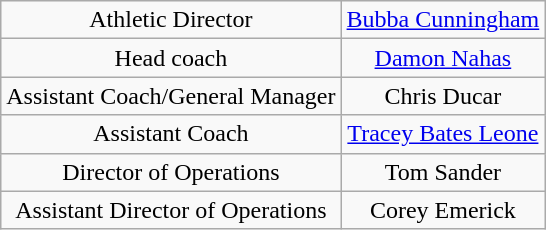<table class="wikitable" style="text-align:center;">
<tr>
<td>Athletic Director</td>
<td><a href='#'>Bubba Cunningham</a></td>
</tr>
<tr>
<td>Head coach</td>
<td><a href='#'>Damon Nahas</a></td>
</tr>
<tr>
<td>Assistant Coach/General Manager</td>
<td>Chris Ducar</td>
</tr>
<tr>
<td>Assistant Coach</td>
<td><a href='#'>Tracey Bates Leone</a></td>
</tr>
<tr>
<td>Director of Operations</td>
<td>Tom Sander</td>
</tr>
<tr>
<td>Assistant Director of Operations</td>
<td>Corey Emerick</td>
</tr>
</table>
